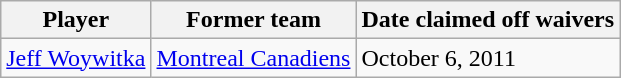<table class="wikitable">
<tr>
<th>Player</th>
<th>Former team</th>
<th>Date claimed off waivers</th>
</tr>
<tr>
<td><a href='#'>Jeff Woywitka</a></td>
<td><a href='#'>Montreal Canadiens</a></td>
<td>October 6, 2011</td>
</tr>
</table>
